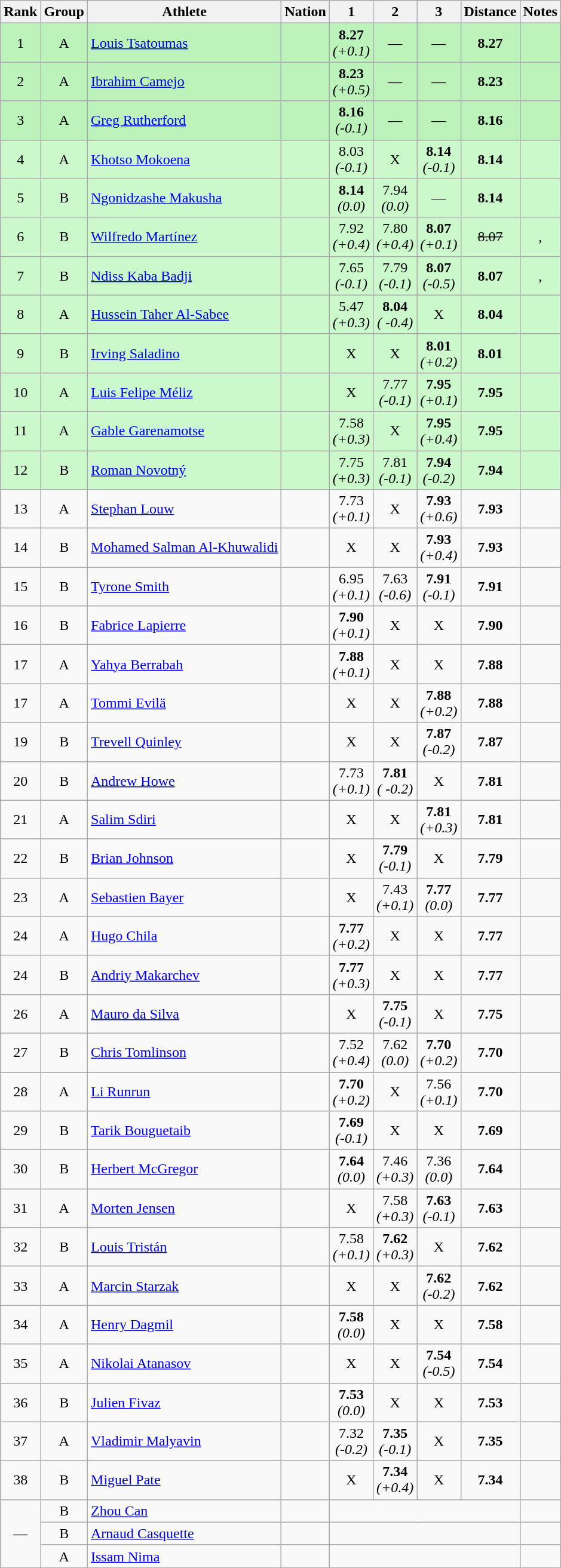<table class="wikitable sortable" style="text-align:center">
<tr>
<th>Rank</th>
<th>Group</th>
<th>Athlete</th>
<th>Nation</th>
<th>1</th>
<th>2</th>
<th>3</th>
<th>Distance</th>
<th>Notes</th>
</tr>
<tr bgcolor=bbf3bb>
<td>1</td>
<td>A</td>
<td align="left"><a href='#'>Louis Tsatoumas</a></td>
<td align="left"></td>
<td><strong>8.27</strong><br><em>(+0.1)</em></td>
<td data-sort-value=1.00>—</td>
<td data-sort-value=1.00>—</td>
<td><strong>8.27</strong></td>
<td></td>
</tr>
<tr bgcolor=bbf3bb>
<td>2</td>
<td>A</td>
<td align="left"><a href='#'>Ibrahim Camejo</a></td>
<td align="left"></td>
<td><strong>8.23</strong><br><em>(+0.5)</em></td>
<td data-sort-value=1.00>—</td>
<td data-sort-value=1.00>—</td>
<td><strong>8.23</strong></td>
<td></td>
</tr>
<tr bgcolor=bbf3bb>
<td>3</td>
<td>A</td>
<td align="left"><a href='#'>Greg Rutherford</a></td>
<td align="left"></td>
<td><strong>8.16</strong><br><em>(-0.1)</em></td>
<td data-sort-value=1.00>—</td>
<td data-sort-value=1.00>—</td>
<td><strong>8.16</strong></td>
<td></td>
</tr>
<tr bgcolor=ccf9cc>
<td>4</td>
<td>A</td>
<td align="left"><a href='#'>Khotso Mokoena</a></td>
<td align="left"></td>
<td>8.03<br><em>(-0.1)</em></td>
<td data-sort-value=1.00>X</td>
<td><strong>8.14</strong><br><em>(-0.1)</em></td>
<td><strong>8.14</strong></td>
<td></td>
</tr>
<tr bgcolor=ccf9cc>
<td>5</td>
<td>B</td>
<td align="left"><a href='#'>Ngonidzashe Makusha</a></td>
<td align="left"></td>
<td><strong>8.14</strong><br><em>(0.0)</em></td>
<td>7.94<br><em>(0.0)</em></td>
<td data-sort-value=1.00>—</td>
<td><strong>8.14</strong></td>
<td></td>
</tr>
<tr bgcolor=ccf9cc>
<td>6</td>
<td>B</td>
<td align="left"><a href='#'>Wilfredo Martínez</a></td>
<td align="left"></td>
<td>7.92 <br><em>(+0.4)</em></td>
<td>7.80<br><em>(+0.4)</em></td>
<td><strong>8.07</strong><br><em>(+0.1)</em></td>
<td><s>8.07</s></td>
<td>, </td>
</tr>
<tr bgcolor=ccf9cc>
<td>7</td>
<td>B</td>
<td align="left"><a href='#'>Ndiss Kaba Badji</a></td>
<td align="left"></td>
<td>7.65 <br><em>(-0.1)</em></td>
<td>7.79<br><em>(-0.1)</em></td>
<td><strong>8.07</strong><br><em>(-0.5)</em></td>
<td><strong>8.07</strong></td>
<td>, </td>
</tr>
<tr bgcolor=ccf9cc>
<td>8</td>
<td>A</td>
<td align="left"><a href='#'>Hussein Taher Al-Sabee</a></td>
<td align="left"></td>
<td>5.47 <br><em>(+0.3)</em></td>
<td><strong>8.04</strong><br><em>( -0.4)</em></td>
<td data-sort-value=1.00>X</td>
<td><strong>8.04</strong></td>
<td></td>
</tr>
<tr bgcolor=ccf9cc>
<td>9</td>
<td>B</td>
<td align="left"><a href='#'>Irving Saladino</a></td>
<td align="left"></td>
<td data-sort-value=1.00>X</td>
<td data-sort-value=1.00>X</td>
<td><strong>8.01</strong><br><em>(+0.2)</em></td>
<td><strong>8.01</strong></td>
<td></td>
</tr>
<tr bgcolor=ccf9cc>
<td>10</td>
<td>A</td>
<td align="left"><a href='#'>Luis Felipe Méliz</a></td>
<td align="left"></td>
<td data-sort-value=1.00>X</td>
<td>7.77<br><em>(-0.1)</em></td>
<td><strong>7.95</strong><br><em>(+0.1)</em></td>
<td><strong>7.95</strong></td>
<td></td>
</tr>
<tr bgcolor=ccf9cc>
<td>11</td>
<td>A</td>
<td align="left"><a href='#'>Gable Garenamotse</a></td>
<td align="left"></td>
<td>7.58<br><em>(+0.3)</em></td>
<td data-sort-value=1.00>X</td>
<td><strong>7.95</strong><br><em>(+0.4)</em></td>
<td><strong>7.95</strong></td>
<td></td>
</tr>
<tr bgcolor=ccf9cc>
<td>12</td>
<td>B</td>
<td align="left"><a href='#'>Roman Novotný</a></td>
<td align="left"></td>
<td>7.75<br><em>(+0.3)</em></td>
<td>7.81<br><em>(-0.1)</em></td>
<td><strong>7.94</strong><br><em>(-0.2)</em></td>
<td><strong>7.94</strong></td>
<td></td>
</tr>
<tr>
<td>13</td>
<td>A</td>
<td align="left"><a href='#'>Stephan Louw</a></td>
<td align="left"></td>
<td>7.73<br><em>(+0.1)</em></td>
<td data-sort-value=1.00>X</td>
<td><strong>7.93</strong><br><em>(+0.6)</em></td>
<td><strong>7.93</strong></td>
<td></td>
</tr>
<tr>
<td>14</td>
<td>B</td>
<td align="left"><a href='#'>Mohamed Salman Al-Khuwalidi</a></td>
<td align="left"></td>
<td data-sort-value=1.00>X</td>
<td data-sort-value=1.00>X</td>
<td><strong>7.93</strong><br><em>(+0.4)</em></td>
<td><strong>7.93</strong></td>
<td></td>
</tr>
<tr>
<td>15</td>
<td>B</td>
<td align="left"><a href='#'>Tyrone Smith</a></td>
<td align="left"></td>
<td>6.95<br><em>(+0.1)</em></td>
<td>7.63<br><em>(-0.6)</em></td>
<td><strong>7.91</strong><br><em>(-0.1)</em></td>
<td><strong>7.91</strong></td>
<td></td>
</tr>
<tr>
<td>16</td>
<td>B</td>
<td align="left"><a href='#'>Fabrice Lapierre</a></td>
<td align="left"></td>
<td><strong>7.90</strong><br><em>(+0.1)</em></td>
<td data-sort-value=1.00>X</td>
<td data-sort-value=1.00>X</td>
<td><strong>7.90</strong></td>
<td></td>
</tr>
<tr>
<td>17</td>
<td>A</td>
<td align="left"><a href='#'>Yahya Berrabah</a></td>
<td align="left"></td>
<td><strong>7.88</strong><br><em>(+0.1)</em></td>
<td data-sort-value=1.00>X</td>
<td data-sort-value=1.00>X</td>
<td><strong>7.88</strong></td>
<td></td>
</tr>
<tr>
<td>17</td>
<td>A</td>
<td align="left"><a href='#'>Tommi Evilä</a></td>
<td align="left"></td>
<td data-sort-value=1.00>X</td>
<td data-sort-value=1.00>X</td>
<td><strong>7.88</strong><br><em>(+0.2)</em></td>
<td><strong>7.88</strong></td>
<td></td>
</tr>
<tr>
<td>19</td>
<td>B</td>
<td align="left"><a href='#'>Trevell Quinley</a></td>
<td align="left"></td>
<td data-sort-value=1.00>X</td>
<td data-sort-value=1.00>X</td>
<td><strong>7.87</strong><br><em>(-0.2)</em></td>
<td><strong>7.87</strong></td>
<td></td>
</tr>
<tr>
<td>20</td>
<td>B</td>
<td align="left"><a href='#'>Andrew Howe</a></td>
<td align="left"></td>
<td>7.73 <br><em>(+0.1)</em></td>
<td><strong>7.81</strong><br><em>( -0.2)</em></td>
<td data-sort-value=1.00>X</td>
<td><strong>7.81</strong></td>
<td></td>
</tr>
<tr>
<td>21</td>
<td>A</td>
<td align="left"><a href='#'>Salim Sdiri</a></td>
<td align="left"></td>
<td data-sort-value=1.00>X</td>
<td data-sort-value=1.00>X</td>
<td><strong>7.81</strong><br><em>(+0.3)</em></td>
<td><strong>7.81</strong></td>
<td></td>
</tr>
<tr>
<td>22</td>
<td>B</td>
<td align="left"><a href='#'>Brian Johnson</a></td>
<td align="left"></td>
<td data-sort-value=1.00>X</td>
<td><strong>7.79</strong><br><em>(-0.1)</em></td>
<td data-sort-value=1.00>X</td>
<td><strong>7.79</strong></td>
<td></td>
</tr>
<tr>
<td>23</td>
<td>A</td>
<td align="left"><a href='#'>Sebastien Bayer</a></td>
<td align="left"></td>
<td data-sort-value=1.00>X</td>
<td>7.43<br><em>(+0.1)</em></td>
<td><strong>7.77</strong><br><em>(0.0)</em></td>
<td><strong>7.77</strong></td>
<td></td>
</tr>
<tr>
<td>24</td>
<td>A</td>
<td align="left"><a href='#'>Hugo Chila</a></td>
<td align="left"></td>
<td><strong>7.77</strong><br><em>(+0.2)</em></td>
<td data-sort-value=1.00>X</td>
<td data-sort-value=1.00>X</td>
<td><strong>7.77</strong></td>
<td></td>
</tr>
<tr>
<td>24</td>
<td>B</td>
<td align="left"><a href='#'>Andriy Makarchev</a></td>
<td align="left"></td>
<td><strong>7.77</strong><br><em>(+0.3)</em></td>
<td data-sort-value=1.00>X</td>
<td data-sort-value=1.00>X</td>
<td><strong>7.77</strong></td>
<td></td>
</tr>
<tr>
<td>26</td>
<td>A</td>
<td align="left"><a href='#'>Mauro da Silva</a></td>
<td align="left"></td>
<td data-sort-value=1.00>X</td>
<td><strong>7.75</strong><br><em>(-0.1)</em></td>
<td data-sort-value=1.00>X</td>
<td><strong>7.75</strong></td>
<td></td>
</tr>
<tr>
<td>27</td>
<td>B</td>
<td align="left"><a href='#'>Chris Tomlinson</a></td>
<td align="left"></td>
<td>7.52<br><em>(+0.4)</em></td>
<td>7.62<br><em>(0.0)</em></td>
<td><strong>7.70</strong><br><em>(+0.2)</em></td>
<td><strong>7.70</strong></td>
<td></td>
</tr>
<tr>
<td>28</td>
<td>A</td>
<td align="left"><a href='#'>Li Runrun</a></td>
<td align="left"></td>
<td><strong>7.70</strong><br><em>(+0.2)</em></td>
<td data-sort-value=1.00>X</td>
<td>7.56<br><em>(+0.1)</em></td>
<td><strong>7.70</strong></td>
<td></td>
</tr>
<tr>
<td>29</td>
<td>B</td>
<td align="left"><a href='#'>Tarik Bouguetaib</a></td>
<td align="left"></td>
<td><strong>7.69</strong><br><em>(-0.1)</em></td>
<td data-sort-value=1.00>X</td>
<td data-sort-value=1.00>X</td>
<td><strong>7.69</strong></td>
<td></td>
</tr>
<tr>
<td>30</td>
<td>B</td>
<td align="left"><a href='#'>Herbert McGregor</a></td>
<td align="left"></td>
<td><strong>7.64</strong><br><em>(0.0)</em></td>
<td>7.46<br><em>(+0.3)</em></td>
<td>7.36<br><em>(0.0)</em></td>
<td><strong>7.64</strong></td>
<td></td>
</tr>
<tr>
<td>31</td>
<td>A</td>
<td align="left"><a href='#'>Morten Jensen</a></td>
<td align="left"></td>
<td data-sort-value=1.00>X</td>
<td>7.58<br><em>(+0.3)</em></td>
<td><strong>7.63</strong><br><em>(-0.1)</em></td>
<td><strong>7.63</strong></td>
<td></td>
</tr>
<tr>
<td>32</td>
<td>B</td>
<td align="left"><a href='#'>Louis Tristán</a></td>
<td align="left"></td>
<td>7.58 <br><em>(+0.1)</em></td>
<td><strong>7.62</strong><br><em>(+0.3)</em></td>
<td data-sort-value=1.00>X</td>
<td><strong>7.62</strong></td>
<td></td>
</tr>
<tr>
<td>33</td>
<td>A</td>
<td align="left"><a href='#'>Marcin Starzak</a></td>
<td align="left"></td>
<td data-sort-value=1.00>X</td>
<td data-sort-value=1.00>X</td>
<td><strong>7.62</strong><br><em>(-0.2)</em></td>
<td><strong>7.62</strong></td>
<td></td>
</tr>
<tr>
<td>34</td>
<td>A</td>
<td align="left"><a href='#'>Henry Dagmil</a></td>
<td align="left"></td>
<td><strong>7.58</strong><br><em>(0.0)</em></td>
<td data-sort-value=1.00>X</td>
<td data-sort-value=1.00>X</td>
<td><strong>7.58</strong></td>
<td></td>
</tr>
<tr>
<td>35</td>
<td>A</td>
<td align="left"><a href='#'>Nikolai Atanasov</a></td>
<td align="left"></td>
<td data-sort-value=1.00>X</td>
<td data-sort-value=1.00>X</td>
<td><strong>7.54</strong><br><em>(-0.5)</em></td>
<td><strong>7.54</strong></td>
<td></td>
</tr>
<tr>
<td>36</td>
<td>B</td>
<td align="left"><a href='#'>Julien Fivaz</a></td>
<td align="left"></td>
<td><strong>7.53</strong><br><em>(0.0)</em></td>
<td data-sort-value=1.00>X</td>
<td data-sort-value=1.00>X</td>
<td><strong>7.53</strong></td>
<td></td>
</tr>
<tr>
<td>37</td>
<td>A</td>
<td align="left"><a href='#'>Vladimir Malyavin</a></td>
<td align="left"></td>
<td>7.32 <br><em>(-0.2)</em></td>
<td><strong>7.35</strong><br><em>(-0.1)</em></td>
<td data-sort-value=1.00>X</td>
<td><strong>7.35</strong></td>
<td></td>
</tr>
<tr>
<td>38</td>
<td>B</td>
<td align="left"><a href='#'>Miguel Pate</a></td>
<td align="left"></td>
<td data-sort-value=1.00>X</td>
<td><strong>7.34</strong><br><em>(+0.4)</em></td>
<td data-sort-value=1.00>X</td>
<td><strong>7.34</strong></td>
<td></td>
</tr>
<tr>
<td rowspan=3 data-sort-value=39>—</td>
<td>B</td>
<td align="left"><a href='#'>Zhou Can</a></td>
<td align="left"></td>
<td colspan=4 data-sort-value=0.00></td>
<td></td>
</tr>
<tr>
<td>B</td>
<td align="left"><a href='#'>Arnaud Casquette</a></td>
<td align="left"></td>
<td colspan=4 data-sort-value=0.00></td>
<td></td>
</tr>
<tr>
<td>A</td>
<td align="left"><a href='#'>Issam Nima</a></td>
<td align="left"></td>
<td colspan=4 data-sort-value=0.00></td>
<td></td>
</tr>
</table>
